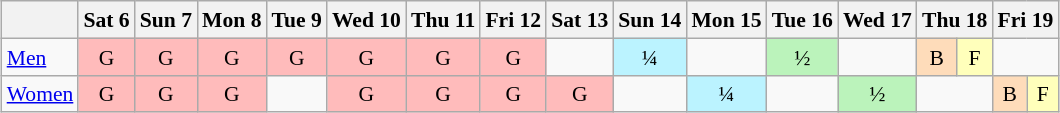<table class="wikitable" style="margin:0.5em auto; font-size:90%; line-height:1.25em;text-align:center">
<tr>
<th></th>
<th>Sat 6</th>
<th>Sun 7</th>
<th>Mon 8</th>
<th>Tue 9</th>
<th>Wed 10</th>
<th>Thu 11</th>
<th>Fri 12</th>
<th>Sat 13</th>
<th>Sun 14</th>
<th>Mon 15</th>
<th>Tue 16</th>
<th>Wed 17</th>
<th colspan="2">Thu 18</th>
<th colspan="2">Fri 19</th>
</tr>
<tr>
<td align="left"><a href='#'>Men</a></td>
<td bgcolor="#FFBBBB">G</td>
<td bgcolor="#FFBBBB">G</td>
<td bgcolor="#FFBBBB">G</td>
<td bgcolor="#FFBBBB">G</td>
<td bgcolor="#FFBBBB">G</td>
<td bgcolor="#FFBBBB">G</td>
<td bgcolor="#FFBBBB">G</td>
<td></td>
<td bgcolor="#BBF3FF">¼</td>
<td></td>
<td bgcolor="#BBF3BB">½</td>
<td></td>
<td bgcolor="#FEDCBA">B</td>
<td bgcolor="#FFFFBB">F</td>
<td colspan="2"></td>
</tr>
<tr>
<td align="left"><a href='#'>Women</a></td>
<td bgcolor="#FFBBBB">G</td>
<td bgcolor="#FFBBBB">G</td>
<td bgcolor="#FFBBBB">G</td>
<td></td>
<td bgcolor="#FFBBBB">G</td>
<td bgcolor="#FFBBBB">G</td>
<td bgcolor="#FFBBBB">G</td>
<td bgcolor="#FFBBBB">G</td>
<td></td>
<td bgcolor="#BBF3FF">¼</td>
<td></td>
<td bgcolor="#BBF3BB">½</td>
<td colspan="2"></td>
<td bgcolor="#FEDCBA">B</td>
<td bgcolor="#FFFFBB">F</td>
</tr>
</table>
